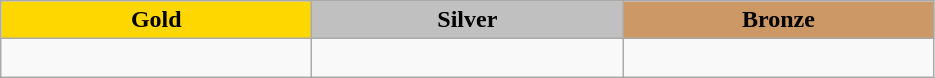<table class="wikitable" style="text-align:left">
<tr align="center">
<td width=200 bgcolor=gold><strong>Gold</strong></td>
<td width=200 bgcolor=silver><strong>Silver</strong></td>
<td width=200 bgcolor=CC9966><strong>Bronze</strong></td>
</tr>
<tr>
<td></td>
<td></td>
<td><br></td>
</tr>
</table>
